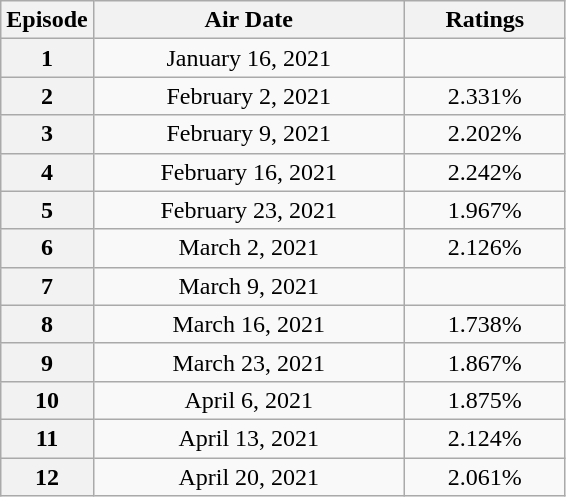<table class="wikitable" style="text-align:center">
<tr>
<th width="50">Episode</th>
<th width="200">Air Date</th>
<th width="100">Ratings</th>
</tr>
<tr>
<th>1</th>
<td>January 16, 2021</td>
<td></td>
</tr>
<tr>
<th>2</th>
<td>February 2, 2021</td>
<td>2.331%</td>
</tr>
<tr>
<th>3</th>
<td>February 9, 2021</td>
<td>2.202%</td>
</tr>
<tr>
<th>4</th>
<td>February 16, 2021</td>
<td>2.242%</td>
</tr>
<tr>
<th>5</th>
<td>February 23, 2021</td>
<td>1.967%</td>
</tr>
<tr>
<th>6</th>
<td>March 2, 2021</td>
<td>2.126%</td>
</tr>
<tr>
<th>7</th>
<td>March 9, 2021</td>
<td></td>
</tr>
<tr>
<th>8</th>
<td>March 16, 2021</td>
<td>1.738%</td>
</tr>
<tr>
<th>9</th>
<td>March 23, 2021</td>
<td>1.867%</td>
</tr>
<tr>
<th>10</th>
<td>April 6, 2021</td>
<td>1.875%</td>
</tr>
<tr>
<th>11</th>
<td>April 13, 2021</td>
<td>2.124%</td>
</tr>
<tr>
<th>12</th>
<td>April 20, 2021</td>
<td>2.061%</td>
</tr>
</table>
